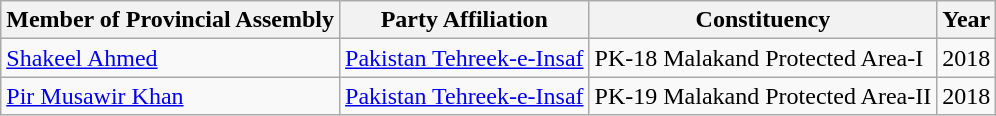<table class="wikitable sortable">
<tr>
<th>Member of Provincial Assembly</th>
<th>Party Affiliation</th>
<th>Constituency</th>
<th>Year</th>
</tr>
<tr>
<td><a href='#'>Shakeel Ahmed</a></td>
<td><a href='#'>Pakistan Tehreek-e-Insaf</a></td>
<td>PK-18 Malakand Protected Area-I</td>
<td>2018</td>
</tr>
<tr>
<td><a href='#'>Pir Musawir Khan</a></td>
<td><a href='#'>Pakistan Tehreek-e-Insaf</a></td>
<td>PK-19 Malakand Protected Area-II</td>
<td>2018</td>
</tr>
</table>
